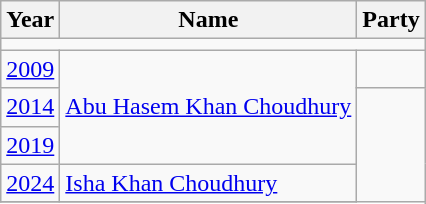<table class="wikitable">
<tr>
<th>Year</th>
<th>Name</th>
<th colspan="2">Party</th>
</tr>
<tr>
<td colspan="4"></td>
</tr>
<tr>
<td><a href='#'>2009</a></td>
<td rowspan="3"><a href='#'>Abu Hasem Khan Choudhury</a></td>
<td></td>
</tr>
<tr>
<td><a href='#'>2014</a></td>
</tr>
<tr>
<td><a href='#'>2019</a></td>
</tr>
<tr>
<td><a href='#'>2024</a></td>
<td rowspan="1"><a href='#'>Isha Khan Choudhury</a></td>
</tr>
<tr>
</tr>
</table>
